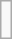<table class=wikitable>
<tr>
<td><br></td>
</tr>
</table>
